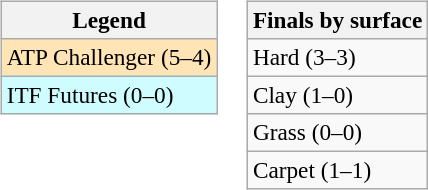<table>
<tr valign=top>
<td><br><table class=wikitable style=font-size:97%>
<tr>
<th>Legend</th>
</tr>
<tr bgcolor=moccasin>
<td>ATP Challenger (5–4)</td>
</tr>
<tr bgcolor=cffcff>
<td>ITF Futures (0–0)</td>
</tr>
</table>
</td>
<td><br><table class=wikitable style=font-size:97%>
<tr>
<th>Finals by surface</th>
</tr>
<tr>
<td>Hard (3–3)</td>
</tr>
<tr>
<td>Clay (1–0)</td>
</tr>
<tr>
<td>Grass (0–0)</td>
</tr>
<tr>
<td>Carpet (1–1)</td>
</tr>
</table>
</td>
</tr>
</table>
